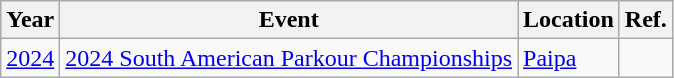<table class="wikitable sortable">
<tr>
<th>Year</th>
<th>Event</th>
<th>Location</th>
<th>Ref.</th>
</tr>
<tr>
<td><a href='#'>2024</a></td>
<td><a href='#'>2024 South American Parkour Championships</a></td>
<td> <a href='#'>Paipa</a></td>
<td></td>
</tr>
</table>
